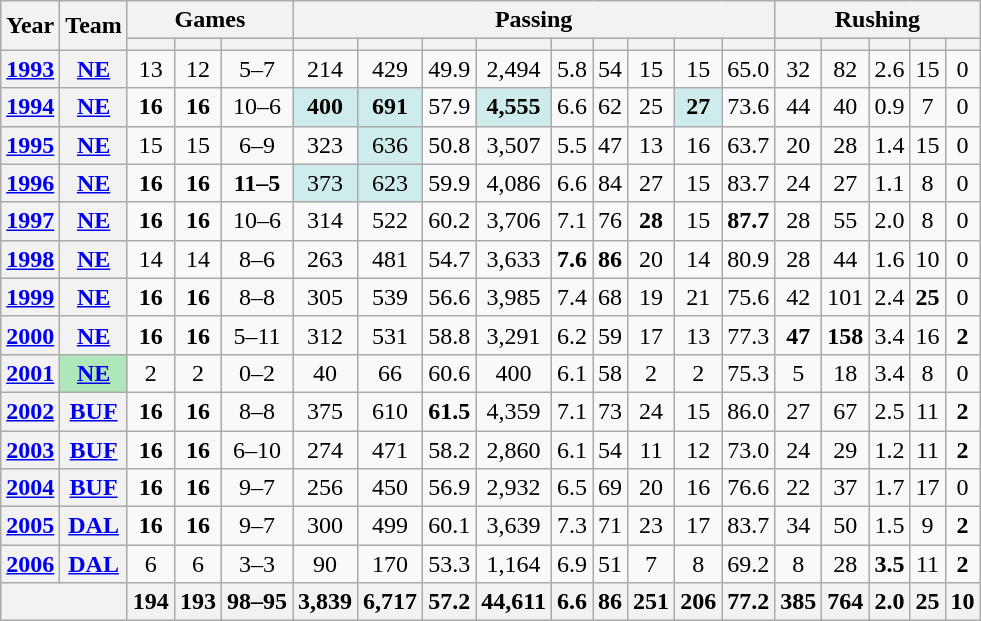<table class="wikitable" style="text-align:center;">
<tr>
<th rowspan="2">Year</th>
<th rowspan="2">Team</th>
<th colspan="3">Games</th>
<th colspan="9">Passing</th>
<th colspan="5">Rushing</th>
</tr>
<tr>
<th></th>
<th></th>
<th></th>
<th></th>
<th></th>
<th></th>
<th></th>
<th></th>
<th></th>
<th></th>
<th></th>
<th></th>
<th></th>
<th></th>
<th></th>
<th></th>
<th></th>
</tr>
<tr>
<th><a href='#'>1993</a></th>
<th><a href='#'>NE</a></th>
<td>13</td>
<td>12</td>
<td>5–7</td>
<td>214</td>
<td>429</td>
<td>49.9</td>
<td>2,494</td>
<td>5.8</td>
<td>54</td>
<td>15</td>
<td>15</td>
<td>65.0</td>
<td>32</td>
<td>82</td>
<td>2.6</td>
<td>15</td>
<td>0</td>
</tr>
<tr>
<th><a href='#'>1994</a></th>
<th><a href='#'>NE</a></th>
<td><strong>16</strong></td>
<td><strong>16</strong></td>
<td>10–6</td>
<td style="background:#cfecec;"><strong>400</strong></td>
<td style="background:#cfecec;"><strong>691</strong></td>
<td>57.9</td>
<td style="background:#cfecec;"><strong>4,555</strong></td>
<td>6.6</td>
<td>62</td>
<td>25</td>
<td style="background:#cfecec;"><strong>27</strong></td>
<td>73.6</td>
<td>44</td>
<td>40</td>
<td>0.9</td>
<td>7</td>
<td>0</td>
</tr>
<tr>
<th><a href='#'>1995</a></th>
<th><a href='#'>NE</a></th>
<td>15</td>
<td>15</td>
<td>6–9</td>
<td>323</td>
<td style="background:#cfecec;">636</td>
<td>50.8</td>
<td>3,507</td>
<td>5.5</td>
<td>47</td>
<td>13</td>
<td>16</td>
<td>63.7</td>
<td>20</td>
<td>28</td>
<td>1.4</td>
<td>15</td>
<td>0</td>
</tr>
<tr>
<th><a href='#'>1996</a></th>
<th><a href='#'>NE</a></th>
<td><strong>16</strong></td>
<td><strong>16</strong></td>
<td><strong>11–5</strong></td>
<td style="background:#cfecec;">373</td>
<td style="background:#cfecec;">623</td>
<td>59.9</td>
<td>4,086</td>
<td>6.6</td>
<td>84</td>
<td>27</td>
<td>15</td>
<td>83.7</td>
<td>24</td>
<td>27</td>
<td>1.1</td>
<td>8</td>
<td>0</td>
</tr>
<tr>
<th><a href='#'>1997</a></th>
<th><a href='#'>NE</a></th>
<td><strong>16</strong></td>
<td><strong>16</strong></td>
<td>10–6</td>
<td>314</td>
<td>522</td>
<td>60.2</td>
<td>3,706</td>
<td>7.1</td>
<td>76</td>
<td><strong>28</strong></td>
<td>15</td>
<td><strong>87.7</strong></td>
<td>28</td>
<td>55</td>
<td>2.0</td>
<td>8</td>
<td>0</td>
</tr>
<tr>
<th><a href='#'>1998</a></th>
<th><a href='#'>NE</a></th>
<td>14</td>
<td>14</td>
<td>8–6</td>
<td>263</td>
<td>481</td>
<td>54.7</td>
<td>3,633</td>
<td><strong>7.6</strong></td>
<td><strong>86</strong></td>
<td>20</td>
<td>14</td>
<td>80.9</td>
<td>28</td>
<td>44</td>
<td>1.6</td>
<td>10</td>
<td>0</td>
</tr>
<tr>
<th><a href='#'>1999</a></th>
<th><a href='#'>NE</a></th>
<td><strong>16</strong></td>
<td><strong>16</strong></td>
<td>8–8</td>
<td>305</td>
<td>539</td>
<td>56.6</td>
<td>3,985</td>
<td>7.4</td>
<td>68</td>
<td>19</td>
<td>21</td>
<td>75.6</td>
<td>42</td>
<td>101</td>
<td>2.4</td>
<td><strong>25</strong></td>
<td>0</td>
</tr>
<tr>
<th><a href='#'>2000</a></th>
<th><a href='#'>NE</a></th>
<td><strong>16</strong></td>
<td><strong>16</strong></td>
<td>5–11</td>
<td>312</td>
<td>531</td>
<td>58.8</td>
<td>3,291</td>
<td>6.2</td>
<td>59</td>
<td>17</td>
<td>13</td>
<td>77.3</td>
<td><strong>47</strong></td>
<td><strong>158</strong></td>
<td>3.4</td>
<td>16</td>
<td><strong>2</strong></td>
</tr>
<tr>
<th><a href='#'>2001</a></th>
<th style="background:#afe6ba;"><a href='#'>NE</a></th>
<td>2</td>
<td>2</td>
<td>0–2</td>
<td>40</td>
<td>66</td>
<td>60.6</td>
<td>400</td>
<td>6.1</td>
<td>58</td>
<td>2</td>
<td>2</td>
<td>75.3</td>
<td>5</td>
<td>18</td>
<td>3.4</td>
<td>8</td>
<td>0</td>
</tr>
<tr>
<th><a href='#'>2002</a></th>
<th><a href='#'>BUF</a></th>
<td><strong>16</strong></td>
<td><strong>16</strong></td>
<td>8–8</td>
<td>375</td>
<td>610</td>
<td><strong>61.5</strong></td>
<td>4,359</td>
<td>7.1</td>
<td>73</td>
<td>24</td>
<td>15</td>
<td>86.0</td>
<td>27</td>
<td>67</td>
<td>2.5</td>
<td>11</td>
<td><strong>2</strong></td>
</tr>
<tr>
<th><a href='#'>2003</a></th>
<th><a href='#'>BUF</a></th>
<td><strong>16</strong></td>
<td><strong>16</strong></td>
<td>6–10</td>
<td>274</td>
<td>471</td>
<td>58.2</td>
<td>2,860</td>
<td>6.1</td>
<td>54</td>
<td>11</td>
<td>12</td>
<td>73.0</td>
<td>24</td>
<td>29</td>
<td>1.2</td>
<td>11</td>
<td><strong>2</strong></td>
</tr>
<tr>
<th><a href='#'>2004</a></th>
<th><a href='#'>BUF</a></th>
<td><strong>16</strong></td>
<td><strong>16</strong></td>
<td>9–7</td>
<td>256</td>
<td>450</td>
<td>56.9</td>
<td>2,932</td>
<td>6.5</td>
<td>69</td>
<td>20</td>
<td>16</td>
<td>76.6</td>
<td>22</td>
<td>37</td>
<td>1.7</td>
<td>17</td>
<td>0</td>
</tr>
<tr>
<th><a href='#'>2005</a></th>
<th><a href='#'>DAL</a></th>
<td><strong>16</strong></td>
<td><strong>16</strong></td>
<td>9–7</td>
<td>300</td>
<td>499</td>
<td>60.1</td>
<td>3,639</td>
<td>7.3</td>
<td>71</td>
<td>23</td>
<td>17</td>
<td>83.7</td>
<td>34</td>
<td>50</td>
<td>1.5</td>
<td>9</td>
<td><strong>2</strong></td>
</tr>
<tr>
<th><a href='#'>2006</a></th>
<th><a href='#'>DAL</a></th>
<td>6</td>
<td>6</td>
<td>3–3</td>
<td>90</td>
<td>170</td>
<td>53.3</td>
<td>1,164</td>
<td>6.9</td>
<td>51</td>
<td>7</td>
<td>8</td>
<td>69.2</td>
<td>8</td>
<td>28</td>
<td><strong>3.5</strong></td>
<td>11</td>
<td><strong>2</strong></td>
</tr>
<tr>
<th colspan="2"></th>
<th>194</th>
<th>193</th>
<th>98–95</th>
<th>3,839</th>
<th>6,717</th>
<th>57.2</th>
<th>44,611</th>
<th>6.6</th>
<th>86</th>
<th>251</th>
<th>206</th>
<th>77.2</th>
<th>385</th>
<th>764</th>
<th>2.0</th>
<th>25</th>
<th>10</th>
</tr>
</table>
